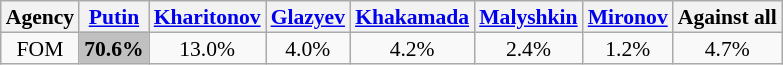<table class=wikitable style="text-align:center; font-size:90%; line-height:14px">
<tr>
<th>Agency</th>
<th><a href='#'>Putin</a></th>
<th><a href='#'>Kharitonov</a></th>
<th><a href='#'>Glazyev</a></th>
<th><a href='#'>Khakamada</a></th>
<th><a href='#'>Malyshkin</a></th>
<th><a href='#'>Mironov</a></th>
<th>Against all</th>
</tr>
<tr>
<td>FOM</td>
<td style="background:#C0C0C0"><strong>70.6%</strong></td>
<td>13.0%</td>
<td>4.0%</td>
<td>4.2%</td>
<td>2.4%</td>
<td>1.2%</td>
<td>4.7%</td>
</tr>
</table>
